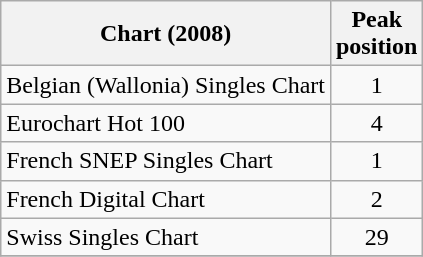<table class="wikitable sortable">
<tr>
<th>Chart (2008)</th>
<th>Peak <br> position</th>
</tr>
<tr>
<td>Belgian (Wallonia) Singles Chart</td>
<td align="center">1</td>
</tr>
<tr>
<td>Eurochart Hot 100</td>
<td align="center">4</td>
</tr>
<tr>
<td>French SNEP Singles Chart</td>
<td align="center">1</td>
</tr>
<tr>
<td>French Digital Chart</td>
<td align="center">2</td>
</tr>
<tr>
<td>Swiss Singles Chart</td>
<td align="center">29</td>
</tr>
<tr>
</tr>
</table>
